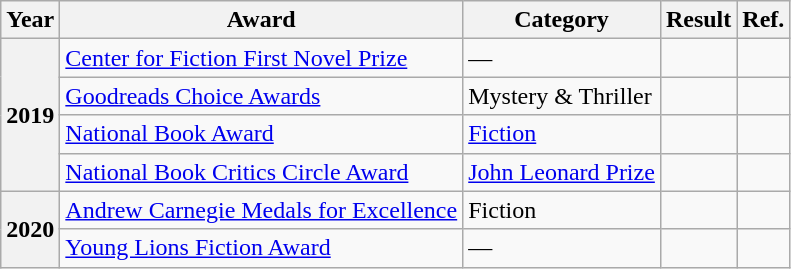<table class="wikitable sortable">
<tr>
<th>Year</th>
<th>Award</th>
<th>Category</th>
<th>Result</th>
<th>Ref.</th>
</tr>
<tr>
<th rowspan=4>2019</th>
<td><a href='#'>Center for Fiction First Novel Prize</a></td>
<td>—</td>
<td></td>
<td></td>
</tr>
<tr>
<td><a href='#'>Goodreads Choice Awards</a></td>
<td>Mystery & Thriller</td>
<td></td>
<td></td>
</tr>
<tr>
<td><a href='#'>National Book Award</a></td>
<td><a href='#'>Fiction</a></td>
<td></td>
<td></td>
</tr>
<tr>
<td><a href='#'>National Book Critics Circle Award</a></td>
<td><a href='#'>John Leonard Prize</a></td>
<td></td>
<td></td>
</tr>
<tr>
<th rowspan=2>2020</th>
<td><a href='#'>Andrew Carnegie Medals for Excellence</a></td>
<td>Fiction</td>
<td></td>
<td></td>
</tr>
<tr>
<td><a href='#'>Young Lions Fiction Award</a></td>
<td>—</td>
<td></td>
<td></td>
</tr>
</table>
